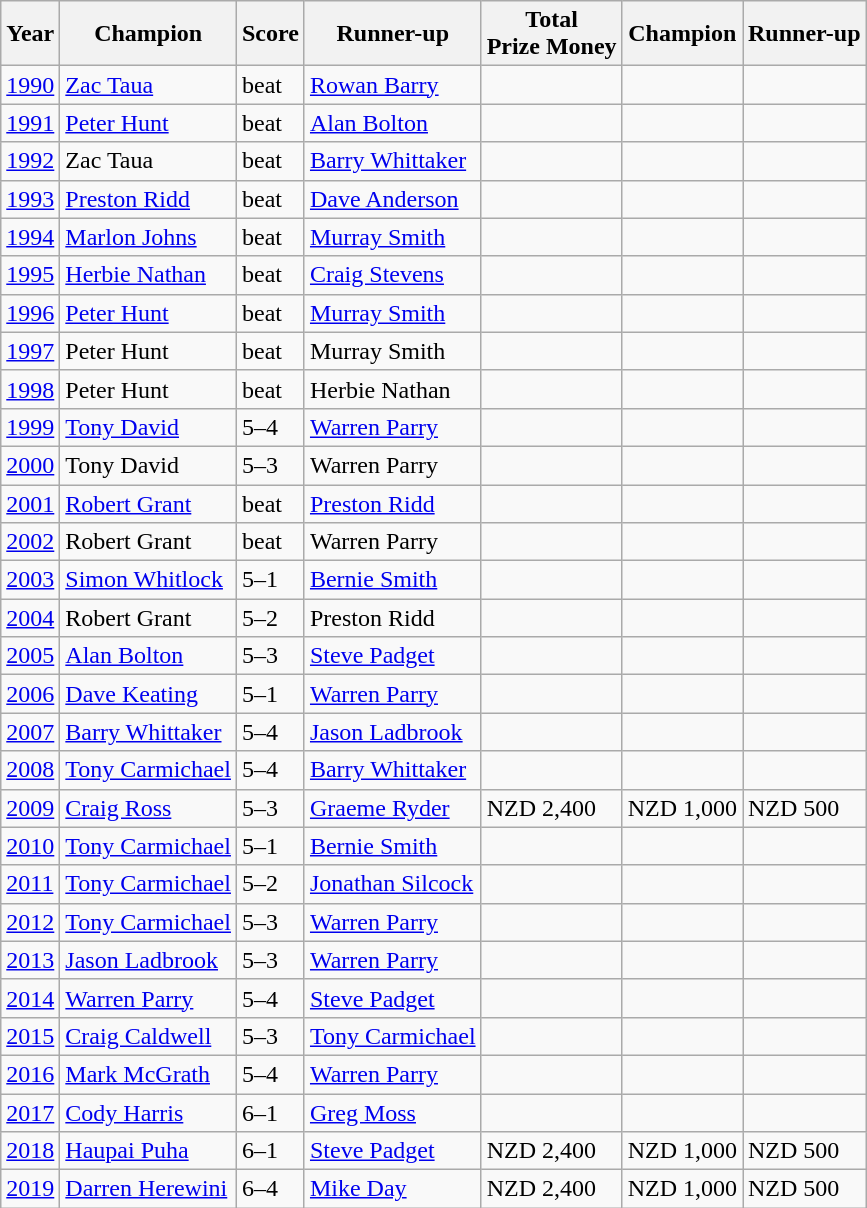<table class="wikitable">
<tr>
<th>Year</th>
<th>Champion</th>
<th>Score</th>
<th>Runner-up</th>
<th>Total<br>Prize Money</th>
<th>Champion</th>
<th>Runner-up</th>
</tr>
<tr>
<td><a href='#'>1990</a></td>
<td> <a href='#'>Zac Taua</a></td>
<td>beat</td>
<td> <a href='#'>Rowan Barry</a></td>
<td></td>
<td></td>
<td></td>
</tr>
<tr>
<td><a href='#'>1991</a></td>
<td> <a href='#'>Peter Hunt</a></td>
<td>beat</td>
<td> <a href='#'>Alan Bolton</a></td>
<td></td>
<td></td>
<td></td>
</tr>
<tr>
<td><a href='#'>1992</a></td>
<td> Zac Taua</td>
<td>beat</td>
<td> <a href='#'>Barry Whittaker</a></td>
<td></td>
<td></td>
<td></td>
</tr>
<tr>
<td><a href='#'>1993</a></td>
<td> <a href='#'>Preston Ridd</a></td>
<td>beat</td>
<td> <a href='#'>Dave Anderson</a></td>
<td></td>
<td></td>
<td></td>
</tr>
<tr>
<td><a href='#'>1994</a></td>
<td> <a href='#'>Marlon Johns</a></td>
<td>beat</td>
<td> <a href='#'>Murray Smith</a></td>
<td></td>
<td></td>
<td></td>
</tr>
<tr>
<td><a href='#'>1995</a></td>
<td> <a href='#'>Herbie Nathan</a></td>
<td>beat</td>
<td> <a href='#'>Craig Stevens</a></td>
<td></td>
<td></td>
<td></td>
</tr>
<tr>
<td><a href='#'>1996</a></td>
<td> <a href='#'>Peter Hunt</a></td>
<td>beat</td>
<td> <a href='#'>Murray Smith</a></td>
<td></td>
<td></td>
<td></td>
</tr>
<tr>
<td><a href='#'>1997</a></td>
<td> Peter Hunt</td>
<td>beat</td>
<td> Murray Smith</td>
<td></td>
<td></td>
<td></td>
</tr>
<tr>
<td><a href='#'>1998</a></td>
<td> Peter Hunt</td>
<td>beat</td>
<td> Herbie Nathan</td>
<td></td>
<td></td>
<td></td>
</tr>
<tr>
<td><a href='#'>1999</a></td>
<td> <a href='#'>Tony David</a></td>
<td>5–4</td>
<td> <a href='#'>Warren Parry</a></td>
<td></td>
<td></td>
<td></td>
</tr>
<tr>
<td><a href='#'>2000</a></td>
<td> Tony David</td>
<td>5–3</td>
<td> Warren Parry</td>
<td></td>
<td></td>
<td></td>
</tr>
<tr>
<td><a href='#'>2001</a></td>
<td> <a href='#'>Robert Grant</a></td>
<td>beat</td>
<td> <a href='#'>Preston Ridd</a></td>
<td></td>
<td></td>
<td></td>
</tr>
<tr>
<td><a href='#'>2002</a></td>
<td> Robert Grant</td>
<td>beat</td>
<td> Warren Parry</td>
<td></td>
<td></td>
<td></td>
</tr>
<tr>
<td><a href='#'>2003</a></td>
<td> <a href='#'>Simon Whitlock</a></td>
<td>5–1</td>
<td> <a href='#'>Bernie Smith</a></td>
<td></td>
<td></td>
<td></td>
</tr>
<tr>
<td><a href='#'>2004</a></td>
<td> Robert Grant</td>
<td>5–2</td>
<td> Preston Ridd</td>
<td></td>
<td></td>
<td></td>
</tr>
<tr>
<td><a href='#'>2005</a></td>
<td> <a href='#'>Alan Bolton</a></td>
<td>5–3</td>
<td> <a href='#'>Steve Padget</a></td>
<td></td>
<td></td>
<td></td>
</tr>
<tr>
<td><a href='#'>2006</a></td>
<td> <a href='#'>Dave Keating</a></td>
<td>5–1</td>
<td> <a href='#'>Warren Parry</a></td>
<td></td>
<td></td>
<td></td>
</tr>
<tr>
<td><a href='#'>2007</a></td>
<td> <a href='#'>Barry Whittaker</a></td>
<td>5–4</td>
<td> <a href='#'>Jason Ladbrook</a></td>
<td></td>
<td></td>
<td></td>
</tr>
<tr>
<td><a href='#'>2008</a></td>
<td> <a href='#'>Tony Carmichael</a></td>
<td>5–4</td>
<td> <a href='#'>Barry Whittaker</a></td>
<td></td>
<td></td>
<td></td>
</tr>
<tr>
<td><a href='#'>2009</a></td>
<td> <a href='#'>Craig Ross</a></td>
<td>5–3</td>
<td> <a href='#'>Graeme Ryder</a></td>
<td>NZD 2,400</td>
<td>NZD 1,000</td>
<td>NZD 500</td>
</tr>
<tr>
<td><a href='#'>2010</a></td>
<td> <a href='#'>Tony Carmichael</a></td>
<td>5–1</td>
<td> <a href='#'>Bernie Smith</a></td>
<td></td>
<td></td>
<td></td>
</tr>
<tr>
<td><a href='#'>2011</a></td>
<td> <a href='#'>Tony Carmichael</a></td>
<td>5–2</td>
<td> <a href='#'>Jonathan Silcock</a></td>
<td></td>
<td></td>
<td></td>
</tr>
<tr>
<td><a href='#'>2012</a></td>
<td> <a href='#'>Tony Carmichael</a></td>
<td>5–3</td>
<td> <a href='#'>Warren Parry</a></td>
<td></td>
<td></td>
<td></td>
</tr>
<tr>
<td><a href='#'>2013</a></td>
<td> <a href='#'>Jason Ladbrook</a></td>
<td>5–3</td>
<td> <a href='#'>Warren Parry</a></td>
<td></td>
<td></td>
<td></td>
</tr>
<tr>
<td><a href='#'>2014</a></td>
<td> <a href='#'>Warren Parry</a></td>
<td>5–4</td>
<td> <a href='#'>Steve Padget</a></td>
<td></td>
<td></td>
<td></td>
</tr>
<tr>
<td><a href='#'>2015</a></td>
<td> <a href='#'>Craig Caldwell</a></td>
<td>5–3</td>
<td> <a href='#'>Tony Carmichael</a></td>
<td></td>
<td></td>
<td></td>
</tr>
<tr>
<td><a href='#'>2016</a></td>
<td> <a href='#'>Mark McGrath</a></td>
<td>5–4</td>
<td> <a href='#'>Warren Parry</a></td>
<td></td>
<td></td>
<td></td>
</tr>
<tr>
<td><a href='#'>2017</a></td>
<td> <a href='#'>Cody Harris</a></td>
<td>6–1</td>
<td> <a href='#'>Greg Moss</a></td>
<td></td>
<td></td>
<td></td>
</tr>
<tr>
<td><a href='#'>2018</a></td>
<td> <a href='#'>Haupai Puha</a></td>
<td>6–1</td>
<td> <a href='#'>Steve Padget</a></td>
<td>NZD 2,400</td>
<td>NZD 1,000</td>
<td>NZD 500</td>
</tr>
<tr>
<td><a href='#'>2019</a></td>
<td> <a href='#'>Darren Herewini</a></td>
<td>6–4</td>
<td> <a href='#'>Mike Day</a></td>
<td>NZD 2,400</td>
<td>NZD 1,000</td>
<td>NZD 500</td>
</tr>
</table>
